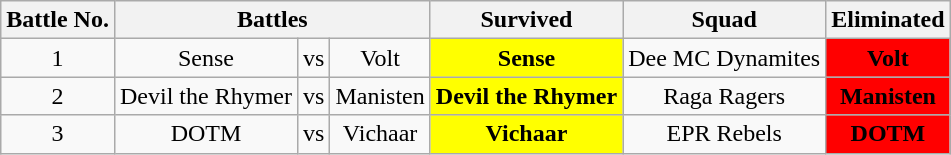<table class="wikitable" style="text-align:center">
<tr>
<th>Battle No.</th>
<th colspan="3">Battles</th>
<th>Survived</th>
<th>Squad</th>
<th>Eliminated</th>
</tr>
<tr>
<td>1</td>
<td>Sense</td>
<td>vs</td>
<td>Volt</td>
<td style="background-color:Yellow"><strong>Sense</strong></td>
<td>Dee MC Dynamites</td>
<td style="background-color:Red"><strong>Volt</strong></td>
</tr>
<tr>
<td>2</td>
<td>Devil the Rhymer</td>
<td>vs</td>
<td>Manisten</td>
<td style="background-color:Yellow"><strong>Devil the Rhymer</strong></td>
<td>Raga Ragers</td>
<td style="background-color:Red"><strong>Manisten</strong></td>
</tr>
<tr>
<td>3</td>
<td>DOTM</td>
<td>vs</td>
<td>Vichaar</td>
<td style="background-color:Yellow"><strong>Vichaar</strong></td>
<td>EPR Rebels</td>
<td style="background-color:Red"><strong>DOTM</strong></td>
</tr>
</table>
